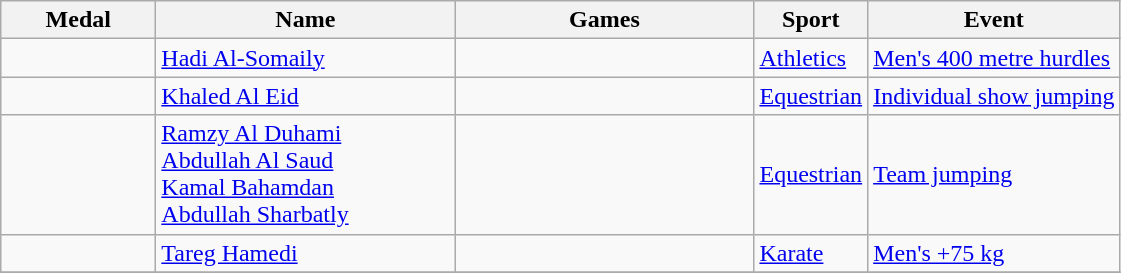<table class="wikitable sortable">
<tr>
<th style="width:6em">Medal</th>
<th style="width:12em">Name</th>
<th style="width:12em">Games</th>
<th>Sport</th>
<th>Event</th>
</tr>
<tr>
<td></td>
<td><a href='#'>Hadi Al-Somaily</a></td>
<td></td>
<td> <a href='#'>Athletics</a></td>
<td><a href='#'>Men's 400 metre hurdles</a></td>
</tr>
<tr>
<td></td>
<td><a href='#'>Khaled Al Eid</a></td>
<td></td>
<td> <a href='#'>Equestrian</a></td>
<td><a href='#'>Individual show jumping</a></td>
</tr>
<tr>
<td></td>
<td><a href='#'>Ramzy Al Duhami</a><br><a href='#'>Abdullah Al Saud</a><br><a href='#'>Kamal Bahamdan</a><br><a href='#'>Abdullah Sharbatly</a></td>
<td></td>
<td> <a href='#'>Equestrian</a></td>
<td><a href='#'>Team jumping</a></td>
</tr>
<tr>
<td></td>
<td><a href='#'>Tareg Hamedi</a></td>
<td></td>
<td> <a href='#'>Karate</a></td>
<td><a href='#'>Men's +75 kg</a></td>
</tr>
<tr>
</tr>
</table>
